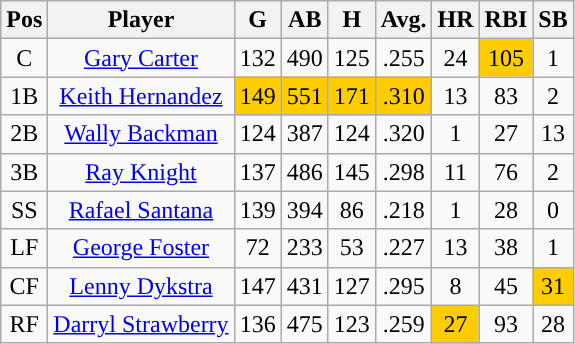<table class="wikitable sortable">
<tr>
<th>Pos</th>
<th>Player</th>
<th>G</th>
<th>AB</th>
<th>H</th>
<th>Avg.</th>
<th>HR</th>
<th>RBI</th>
<th>SB</th>
</tr>
<tr style="text-align:center;">
<td>C</td>
<td><a href='#'>Gary Carter</a></td>
<td>132</td>
<td>490</td>
<td>125</td>
<td>.255</td>
<td>24</td>
<td style="background:#fc0;">105</td>
<td>1</td>
</tr>
<tr style="text-align:center;">
<td>1B</td>
<td><a href='#'>Keith Hernandez</a></td>
<td style="background:#fc0;">149</td>
<td style="background:#fc0;">551</td>
<td style="background:#fc0;">171</td>
<td style="background:#fc0">.310</td>
<td>13</td>
<td>83</td>
<td>2</td>
</tr>
<tr style="text-align:center;">
<td>2B</td>
<td><a href='#'>Wally Backman</a></td>
<td>124</td>
<td>387</td>
<td>124</td>
<td>.320</td>
<td>1</td>
<td>27</td>
<td>13</td>
</tr>
<tr style="text-align:center;">
<td>3B</td>
<td><a href='#'>Ray Knight</a></td>
<td>137</td>
<td>486</td>
<td>145</td>
<td>.298</td>
<td>11</td>
<td>76</td>
<td>2</td>
</tr>
<tr style="text-align:center;">
<td>SS</td>
<td><a href='#'>Rafael Santana</a></td>
<td>139</td>
<td>394</td>
<td>86</td>
<td>.218</td>
<td>1</td>
<td>28</td>
<td>0</td>
</tr>
<tr style="text-align:center;">
<td>LF</td>
<td><a href='#'>George Foster</a></td>
<td>72</td>
<td>233</td>
<td>53</td>
<td>.227</td>
<td>13</td>
<td>38</td>
<td>1</td>
</tr>
<tr style="text-align:center;">
<td>CF</td>
<td><a href='#'>Lenny Dykstra</a></td>
<td>147</td>
<td>431</td>
<td>127</td>
<td>.295</td>
<td>8</td>
<td>45</td>
<td style="background:#fc0;">31</td>
</tr>
<tr style="text-align:center;">
<td>RF</td>
<td><a href='#'>Darryl Strawberry</a></td>
<td>136</td>
<td>475</td>
<td>123</td>
<td>.259</td>
<td style="background:#fc0;">27</td>
<td>93</td>
<td>28</td>
</tr>
</table>
